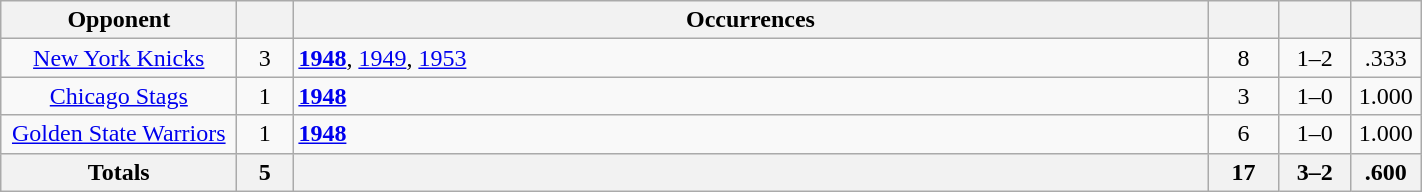<table class="wikitable sortable" style="text-align: center; width: 75%;">
<tr>
<th width="150">Opponent</th>
<th width="30"></th>
<th>Occurrences</th>
<th width="40"></th>
<th width="40"></th>
<th width="40"></th>
</tr>
<tr>
<td><a href='#'>New York Knicks</a></td>
<td>3</td>
<td align=left><strong><a href='#'>1948</a></strong>, <a href='#'>1949</a>, <a href='#'>1953</a></td>
<td>8</td>
<td>1–2</td>
<td>.333</td>
</tr>
<tr>
<td><a href='#'>Chicago Stags</a></td>
<td>1</td>
<td align=left><strong><a href='#'>1948</a></strong></td>
<td>3</td>
<td>1–0</td>
<td>1.000</td>
</tr>
<tr>
<td><a href='#'>Golden State Warriors</a></td>
<td>1</td>
<td align=left><strong><a href='#'>1948</a></strong></td>
<td>6</td>
<td>1–0</td>
<td>1.000</td>
</tr>
<tr>
<th width="150">Totals</th>
<th width="30">5</th>
<th></th>
<th width="40">17</th>
<th width="40">3–2</th>
<th width="40">.600</th>
</tr>
</table>
